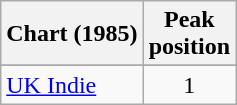<table class="wikitable sortable plainrowheaders">
<tr>
<th scope="col">Chart (1985)</th>
<th scope="col">Peak<br>position</th>
</tr>
<tr>
</tr>
<tr>
</tr>
<tr>
<td><a href='#'>UK Indie</a></td>
<td align="center">1</td>
</tr>
</table>
